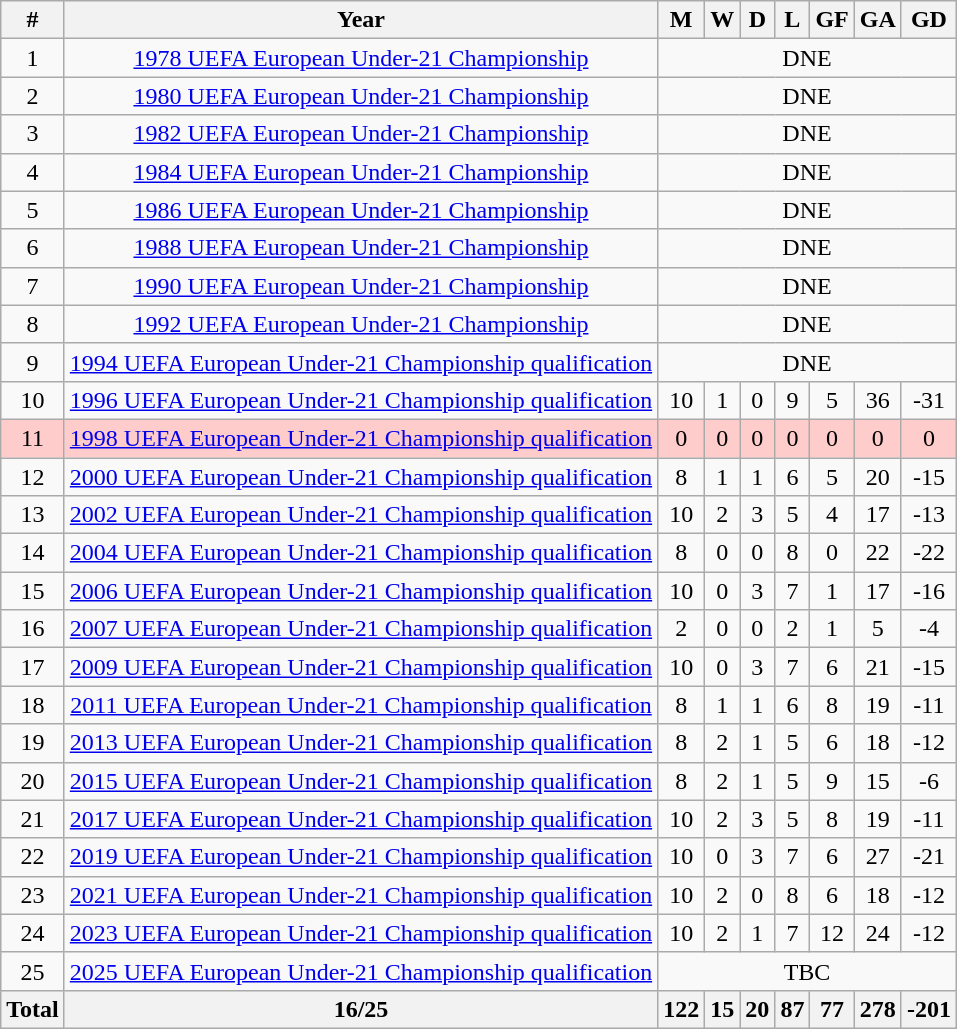<table class="wikitable sortable" style="text-align:center">
<tr>
<th>#</th>
<th>Year</th>
<th>M</th>
<th>W</th>
<th>D</th>
<th>L</th>
<th>GF</th>
<th>GA</th>
<th>GD</th>
</tr>
<tr>
<td>1</td>
<td><a href='#'>1978 UEFA European Under-21 Championship</a></td>
<td colspan=7>DNE</td>
</tr>
<tr>
<td>2</td>
<td><a href='#'>1980 UEFA European Under-21 Championship</a></td>
<td colspan=7>DNE</td>
</tr>
<tr>
<td>3</td>
<td><a href='#'>1982 UEFA European Under-21 Championship</a></td>
<td colspan=7>DNE</td>
</tr>
<tr>
<td>4</td>
<td><a href='#'>1984 UEFA European Under-21 Championship</a></td>
<td colspan=7>DNE</td>
</tr>
<tr>
<td>5</td>
<td><a href='#'>1986 UEFA European Under-21 Championship</a></td>
<td colspan=7>DNE</td>
</tr>
<tr>
<td>6</td>
<td><a href='#'>1988 UEFA European Under-21 Championship</a></td>
<td colspan=7>DNE</td>
</tr>
<tr>
<td>7</td>
<td><a href='#'>1990 UEFA European Under-21 Championship</a></td>
<td colspan=7>DNE</td>
</tr>
<tr>
<td>8</td>
<td><a href='#'>1992 UEFA European Under-21 Championship</a></td>
<td colspan=7>DNE</td>
</tr>
<tr>
<td>9</td>
<td><a href='#'>1994 UEFA European Under-21 Championship qualification</a></td>
<td colspan=7>DNE</td>
</tr>
<tr>
<td>10</td>
<td><a href='#'>1996 UEFA European Under-21 Championship qualification</a></td>
<td>10</td>
<td>1</td>
<td>0</td>
<td>9</td>
<td>5</td>
<td>36</td>
<td>-31</td>
</tr>
<tr bgcolor=#FFCCCC>
<td>11</td>
<td><a href='#'>1998 UEFA European Under-21 Championship qualification</a></td>
<td>0</td>
<td>0</td>
<td>0</td>
<td>0</td>
<td>0</td>
<td>0</td>
<td>0</td>
</tr>
<tr>
<td>12</td>
<td><a href='#'>2000 UEFA European Under-21 Championship qualification</a></td>
<td>8</td>
<td>1</td>
<td>1</td>
<td>6</td>
<td>5</td>
<td>20</td>
<td>-15</td>
</tr>
<tr>
<td>13</td>
<td><a href='#'>2002 UEFA European Under-21 Championship qualification</a></td>
<td>10</td>
<td>2</td>
<td>3</td>
<td>5</td>
<td>4</td>
<td>17</td>
<td>-13</td>
</tr>
<tr>
<td>14</td>
<td><a href='#'>2004 UEFA European Under-21 Championship qualification</a></td>
<td>8</td>
<td>0</td>
<td>0</td>
<td>8</td>
<td>0</td>
<td>22</td>
<td>-22</td>
</tr>
<tr>
<td>15</td>
<td><a href='#'>2006 UEFA European Under-21 Championship qualification</a></td>
<td>10</td>
<td>0</td>
<td>3</td>
<td>7</td>
<td>1</td>
<td>17</td>
<td>-16</td>
</tr>
<tr>
<td>16</td>
<td><a href='#'>2007 UEFA European Under-21 Championship qualification</a></td>
<td>2</td>
<td>0</td>
<td>0</td>
<td>2</td>
<td>1</td>
<td>5</td>
<td>-4</td>
</tr>
<tr>
<td>17</td>
<td><a href='#'>2009 UEFA European Under-21 Championship qualification</a></td>
<td>10</td>
<td>0</td>
<td>3</td>
<td>7</td>
<td>6</td>
<td>21</td>
<td>-15</td>
</tr>
<tr>
<td>18</td>
<td><a href='#'>2011 UEFA European Under-21 Championship qualification</a></td>
<td>8</td>
<td>1</td>
<td>1</td>
<td>6</td>
<td>8</td>
<td>19</td>
<td>-11</td>
</tr>
<tr>
<td>19</td>
<td><a href='#'>2013 UEFA European Under-21 Championship qualification</a></td>
<td>8</td>
<td>2</td>
<td>1</td>
<td>5</td>
<td>6</td>
<td>18</td>
<td>-12</td>
</tr>
<tr>
<td>20</td>
<td><a href='#'>2015 UEFA European Under-21 Championship qualification</a></td>
<td>8</td>
<td>2</td>
<td>1</td>
<td>5</td>
<td>9</td>
<td>15</td>
<td>-6</td>
</tr>
<tr>
<td>21</td>
<td><a href='#'>2017 UEFA European Under-21 Championship qualification</a></td>
<td>10</td>
<td>2</td>
<td>3</td>
<td>5</td>
<td>8</td>
<td>19</td>
<td>-11</td>
</tr>
<tr>
<td>22</td>
<td><a href='#'>2019 UEFA European Under-21 Championship qualification</a></td>
<td>10</td>
<td>0</td>
<td>3</td>
<td>7</td>
<td>6</td>
<td>27</td>
<td>-21</td>
</tr>
<tr>
<td>23</td>
<td><a href='#'>2021 UEFA European Under-21 Championship qualification</a></td>
<td>10</td>
<td>2</td>
<td>0</td>
<td>8</td>
<td>6</td>
<td>18</td>
<td>-12</td>
</tr>
<tr>
<td>24</td>
<td><a href='#'>2023 UEFA European Under-21 Championship qualification</a></td>
<td>10</td>
<td>2</td>
<td>1</td>
<td>7</td>
<td>12</td>
<td>24</td>
<td>-12</td>
</tr>
<tr>
<td>25</td>
<td><a href='#'>2025 UEFA European Under-21 Championship qualification</a></td>
<td colspan=7>TBC</td>
</tr>
<tr>
<th><strong>Total</strong></th>
<th>16/25</th>
<th>122</th>
<th>15</th>
<th>20</th>
<th>87</th>
<th>77</th>
<th>278</th>
<th>-201</th>
</tr>
</table>
